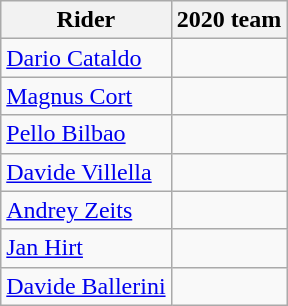<table class="wikitable">
<tr>
<th>Rider</th>
<th>2020 team</th>
</tr>
<tr>
<td><a href='#'>Dario Cataldo</a></td>
<td></td>
</tr>
<tr>
<td><a href='#'>Magnus Cort</a></td>
<td></td>
</tr>
<tr>
<td><a href='#'>Pello Bilbao</a></td>
<td></td>
</tr>
<tr>
<td><a href='#'>Davide Villella</a></td>
<td></td>
</tr>
<tr>
<td><a href='#'>Andrey Zeits</a></td>
<td></td>
</tr>
<tr>
<td><a href='#'>Jan Hirt</a></td>
<td></td>
</tr>
<tr>
<td><a href='#'>Davide Ballerini</a></td>
<td></td>
</tr>
</table>
